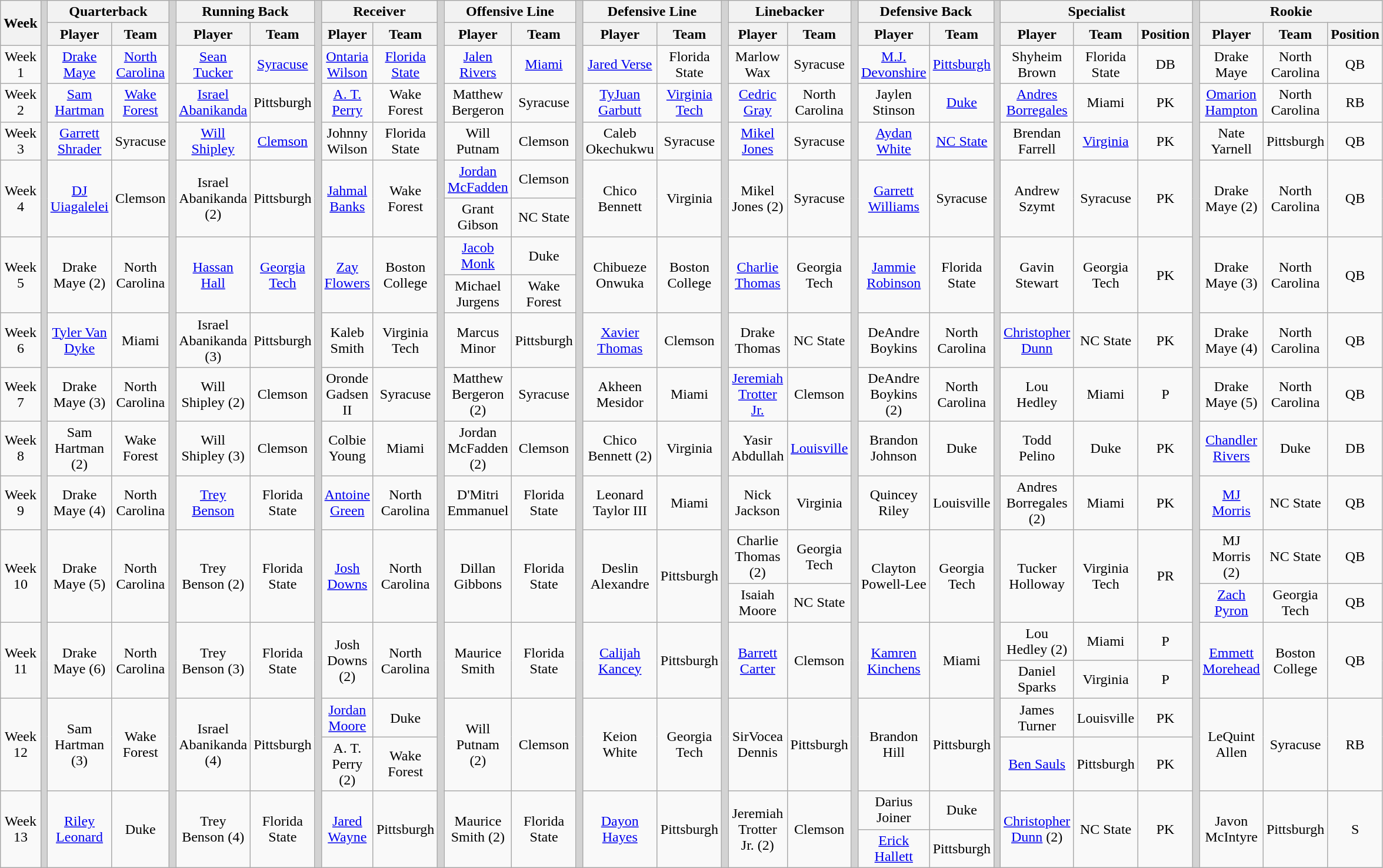<table class="wikitable" border="1" style="text-align: center;">
<tr>
<th rowspan="2">Week</th>
<th rowSpan="21" style="background-color:lightgrey;"></th>
<th colspan="2">Quarterback</th>
<th rowSpan="21" style="background-color:lightgrey;"></th>
<th colspan="2">Running Back</th>
<th rowSpan="21" style="background-color:lightgrey;"></th>
<th colspan="2">Receiver</th>
<th rowSpan="21" style="background-color:lightgrey;"></th>
<th colspan="2">Offensive Line</th>
<th rowSpan="21" style="background-color:lightgrey;"></th>
<th colspan="2">Defensive Line</th>
<th rowSpan="21" style="background-color:lightgrey;"></th>
<th colspan="2">Linebacker</th>
<th rowSpan="21" style="background-color:lightgrey;"></th>
<th colspan="2">Defensive Back</th>
<th rowSpan="21" style="background-color:lightgrey;"></th>
<th colspan="3">Specialist</th>
<th rowSpan="21" style="background-color:lightgrey;"></th>
<th colspan="3">Rookie</th>
</tr>
<tr>
<th>Player</th>
<th>Team</th>
<th>Player</th>
<th>Team</th>
<th>Player</th>
<th>Team</th>
<th>Player</th>
<th>Team</th>
<th>Player</th>
<th>Team</th>
<th>Player</th>
<th>Team</th>
<th>Player</th>
<th>Team</th>
<th>Player</th>
<th>Team</th>
<th>Position</th>
<th>Player</th>
<th>Team</th>
<th>Position</th>
</tr>
<tr>
<td>Week 1</td>
<td><a href='#'>Drake Maye</a></td>
<td><a href='#'>North Carolina</a></td>
<td><a href='#'>Sean Tucker</a></td>
<td><a href='#'>Syracuse</a></td>
<td><a href='#'>Ontaria Wilson</a></td>
<td><a href='#'>Florida State</a></td>
<td><a href='#'>Jalen Rivers</a></td>
<td><a href='#'>Miami</a></td>
<td><a href='#'>Jared Verse</a></td>
<td>Florida State</td>
<td>Marlow Wax</td>
<td>Syracuse</td>
<td><a href='#'>M.J. Devonshire</a></td>
<td><a href='#'>Pittsburgh</a></td>
<td>Shyheim Brown</td>
<td>Florida State</td>
<td>DB</td>
<td>Drake Maye</td>
<td>North Carolina</td>
<td>QB</td>
</tr>
<tr>
<td>Week 2</td>
<td><a href='#'>Sam Hartman</a></td>
<td><a href='#'>Wake Forest</a></td>
<td><a href='#'>Israel Abanikanda</a></td>
<td>Pittsburgh</td>
<td><a href='#'>A. T. Perry</a></td>
<td>Wake Forest</td>
<td>Matthew Bergeron</td>
<td>Syracuse</td>
<td><a href='#'>TyJuan Garbutt</a></td>
<td><a href='#'>Virginia Tech</a></td>
<td><a href='#'>Cedric Gray</a></td>
<td>North Carolina</td>
<td>Jaylen Stinson</td>
<td><a href='#'>Duke</a></td>
<td><a href='#'>Andres Borregales</a></td>
<td>Miami</td>
<td>PK</td>
<td><a href='#'>Omarion Hampton</a></td>
<td>North Carolina</td>
<td>RB</td>
</tr>
<tr>
<td>Week 3</td>
<td><a href='#'>Garrett Shrader</a></td>
<td>Syracuse</td>
<td><a href='#'>Will Shipley</a></td>
<td><a href='#'>Clemson</a></td>
<td>Johnny Wilson</td>
<td>Florida State</td>
<td>Will Putnam</td>
<td>Clemson</td>
<td>Caleb Okechukwu</td>
<td>Syracuse</td>
<td><a href='#'>Mikel Jones</a></td>
<td>Syracuse</td>
<td><a href='#'>Aydan White</a></td>
<td><a href='#'>NC State</a></td>
<td>Brendan Farrell</td>
<td><a href='#'>Virginia</a></td>
<td>PK</td>
<td>Nate Yarnell</td>
<td>Pittsburgh</td>
<td>QB</td>
</tr>
<tr>
<td rowspan=2>Week 4</td>
<td rowspan=2><a href='#'>DJ Uiagalelei</a></td>
<td rowspan=2>Clemson</td>
<td rowspan=2>Israel Abanikanda (2)</td>
<td rowspan=2>Pittsburgh</td>
<td rowspan=2><a href='#'>Jahmal Banks</a></td>
<td rowspan=2>Wake Forest</td>
<td><a href='#'>Jordan McFadden</a></td>
<td>Clemson</td>
<td rowspan=2>Chico Bennett</td>
<td rowspan=2>Virginia</td>
<td rowspan=2>Mikel Jones (2)</td>
<td rowspan=2>Syracuse</td>
<td rowspan=2><a href='#'>Garrett Williams</a></td>
<td rowspan=2>Syracuse</td>
<td rowspan=2>Andrew Szymt</td>
<td rowspan=2>Syracuse</td>
<td rowspan=2>PK</td>
<td rowspan=2>Drake Maye (2)</td>
<td rowspan=2>North Carolina</td>
<td rowspan=2>QB</td>
</tr>
<tr>
<td>Grant Gibson</td>
<td>NC State</td>
</tr>
<tr>
<td rowspan=2>Week 5</td>
<td rowspan=2>Drake Maye (2)</td>
<td rowspan=2>North Carolina</td>
<td rowspan=2><a href='#'>Hassan Hall</a></td>
<td rowspan=2><a href='#'>Georgia Tech</a></td>
<td rowspan=2><a href='#'>Zay Flowers</a></td>
<td rowspan=2>Boston College</td>
<td><a href='#'>Jacob Monk</a></td>
<td>Duke</td>
<td rowspan=2>Chibueze Onwuka</td>
<td rowspan=2>Boston College</td>
<td rowspan=2><a href='#'>Charlie Thomas</a></td>
<td rowspan=2>Georgia Tech</td>
<td rowspan=2><a href='#'>Jammie Robinson</a></td>
<td rowspan=2>Florida State</td>
<td rowspan=2>Gavin Stewart</td>
<td rowspan=2>Georgia Tech</td>
<td rowspan=2>PK</td>
<td rowspan=2>Drake Maye (3)</td>
<td rowspan=2>North Carolina</td>
<td rowspan=2>QB</td>
</tr>
<tr>
<td>Michael Jurgens</td>
<td>Wake Forest</td>
</tr>
<tr>
<td>Week 6</td>
<td><a href='#'>Tyler Van Dyke</a></td>
<td>Miami</td>
<td>Israel Abanikanda (3)</td>
<td>Pittsburgh</td>
<td>Kaleb Smith</td>
<td>Virginia Tech</td>
<td>Marcus Minor</td>
<td>Pittsburgh</td>
<td><a href='#'>Xavier Thomas</a></td>
<td>Clemson</td>
<td>Drake Thomas</td>
<td>NC State</td>
<td>DeAndre Boykins</td>
<td>North Carolina</td>
<td><a href='#'>Christopher Dunn</a></td>
<td>NC State</td>
<td>PK</td>
<td>Drake Maye (4)</td>
<td>North Carolina</td>
<td>QB</td>
</tr>
<tr>
<td>Week 7</td>
<td>Drake Maye (3)</td>
<td>North Carolina</td>
<td>Will Shipley (2)</td>
<td>Clemson</td>
<td>Oronde Gadsen II</td>
<td>Syracuse</td>
<td>Matthew Bergeron (2)</td>
<td>Syracuse</td>
<td>Akheen Mesidor</td>
<td>Miami</td>
<td><a href='#'>Jeremiah Trotter Jr.</a></td>
<td>Clemson</td>
<td>DeAndre Boykins (2)</td>
<td>North Carolina</td>
<td>Lou Hedley</td>
<td>Miami</td>
<td>P</td>
<td>Drake Maye (5)</td>
<td>North Carolina</td>
<td>QB</td>
</tr>
<tr>
<td>Week 8</td>
<td>Sam Hartman (2)</td>
<td>Wake Forest</td>
<td>Will Shipley (3)</td>
<td>Clemson</td>
<td>Colbie Young</td>
<td>Miami</td>
<td>Jordan McFadden (2)</td>
<td>Clemson</td>
<td>Chico Bennett (2)</td>
<td>Virginia</td>
<td>Yasir Abdullah</td>
<td><a href='#'>Louisville</a></td>
<td>Brandon Johnson</td>
<td>Duke</td>
<td>Todd Pelino</td>
<td>Duke</td>
<td>PK</td>
<td><a href='#'>Chandler Rivers</a></td>
<td>Duke</td>
<td>DB</td>
</tr>
<tr>
<td>Week 9</td>
<td>Drake Maye (4)</td>
<td>North Carolina</td>
<td><a href='#'>Trey Benson</a></td>
<td>Florida State</td>
<td><a href='#'>Antoine Green</a></td>
<td>North Carolina</td>
<td>D'Mitri Emmanuel</td>
<td>Florida State</td>
<td>Leonard Taylor III</td>
<td>Miami</td>
<td>Nick Jackson</td>
<td>Virginia</td>
<td>Quincey Riley</td>
<td>Louisville</td>
<td>Andres Borregales (2)</td>
<td>Miami</td>
<td>PK</td>
<td><a href='#'>MJ Morris</a></td>
<td>NC State</td>
<td>QB</td>
</tr>
<tr>
<td rowspan=2>Week 10</td>
<td rowspan=2>Drake Maye (5)</td>
<td rowspan=2>North Carolina</td>
<td rowspan=2>Trey Benson (2)</td>
<td rowspan=2>Florida State</td>
<td rowspan=2><a href='#'>Josh Downs</a></td>
<td rowspan=2>North Carolina</td>
<td rowspan=2>Dillan Gibbons</td>
<td rowspan=2>Florida State</td>
<td rowspan=2>Deslin Alexandre</td>
<td rowspan=2>Pittsburgh</td>
<td>Charlie Thomas (2)</td>
<td>Georgia Tech</td>
<td rowspan=2>Clayton Powell-Lee</td>
<td rowspan=2>Georgia Tech</td>
<td rowspan=2>Tucker Holloway</td>
<td rowspan=2>Virginia Tech</td>
<td rowspan=2>PR</td>
<td>MJ Morris (2)</td>
<td>NC State</td>
<td>QB</td>
</tr>
<tr>
<td>Isaiah Moore</td>
<td>NC State</td>
<td><a href='#'>Zach Pyron</a></td>
<td>Georgia Tech</td>
<td>QB</td>
</tr>
<tr>
<td rowspan=2>Week 11</td>
<td rowspan=2>Drake Maye (6)</td>
<td rowspan=2>North Carolina</td>
<td rowspan=2>Trey Benson (3)</td>
<td rowspan=2>Florida State</td>
<td rowspan=2>Josh Downs (2)</td>
<td rowspan=2>North Carolina</td>
<td rowspan=2>Maurice Smith</td>
<td rowspan=2>Florida State</td>
<td rowspan=2><a href='#'>Calijah Kancey</a></td>
<td rowspan=2>Pittsburgh</td>
<td rowspan=2><a href='#'>Barrett Carter</a></td>
<td rowspan=2>Clemson</td>
<td rowspan=2><a href='#'>Kamren Kinchens</a></td>
<td rowspan=2>Miami</td>
<td>Lou Hedley (2)</td>
<td>Miami</td>
<td>P</td>
<td rowspan=2><a href='#'>Emmett Morehead</a></td>
<td rowspan=2>Boston College</td>
<td rowspan=2>QB</td>
</tr>
<tr>
<td>Daniel Sparks</td>
<td>Virginia</td>
<td>P</td>
</tr>
<tr>
<td rowspan=2>Week 12</td>
<td rowspan=2>Sam Hartman (3)</td>
<td rowspan=2>Wake Forest</td>
<td rowspan=2>Israel Abanikanda (4)</td>
<td rowspan=2>Pittsburgh</td>
<td><a href='#'>Jordan Moore</a></td>
<td>Duke</td>
<td rowspan=2>Will Putnam (2)</td>
<td rowspan=2>Clemson</td>
<td rowspan=2>Keion White</td>
<td rowspan=2>Georgia Tech</td>
<td rowspan=2>SirVocea Dennis</td>
<td rowspan=2>Pittsburgh</td>
<td rowspan=2>Brandon Hill</td>
<td rowspan=2>Pittsburgh</td>
<td>James Turner</td>
<td>Louisville</td>
<td>PK</td>
<td rowspan=2>LeQuint Allen</td>
<td rowspan=2>Syracuse</td>
<td rowspan=2>RB</td>
</tr>
<tr>
<td>A. T. Perry (2)</td>
<td>Wake Forest</td>
<td><a href='#'>Ben Sauls</a></td>
<td>Pittsburgh</td>
<td>PK</td>
</tr>
<tr>
<td rowspan=2>Week 13</td>
<td rowspan=2><a href='#'>Riley Leonard</a></td>
<td rowspan=2>Duke</td>
<td rowspan=2>Trey Benson (4)</td>
<td rowspan=2>Florida State</td>
<td rowspan=2><a href='#'>Jared Wayne</a></td>
<td rowspan=2>Pittsburgh</td>
<td rowspan=2>Maurice Smith (2)</td>
<td rowspan=2>Florida State</td>
<td rowspan=2><a href='#'>Dayon Hayes</a></td>
<td rowspan=2>Pittsburgh</td>
<td rowspan=2>Jeremiah Trotter Jr. (2)</td>
<td rowspan=2>Clemson</td>
<td>Darius Joiner</td>
<td>Duke</td>
<td rowspan=2><a href='#'>Christopher Dunn</a> (2)</td>
<td rowspan=2>NC State</td>
<td rowspan=2>PK</td>
<td rowspan=2>Javon McIntyre</td>
<td rowspan=2>Pittsburgh</td>
<td rowspan=2>S</td>
</tr>
<tr>
<td><a href='#'>Erick Hallett</a></td>
<td>Pittsburgh</td>
</tr>
</table>
